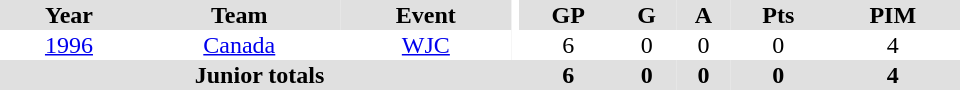<table border="0" cellpadding="1" cellspacing="0" ID="Table3" style="text-align:center; width:40em">
<tr bgcolor="#e0e0e0">
<th>Year</th>
<th>Team</th>
<th>Event</th>
<th rowspan="102" bgcolor="#ffffff"></th>
<th>GP</th>
<th>G</th>
<th>A</th>
<th>Pts</th>
<th>PIM</th>
</tr>
<tr>
<td><a href='#'>1996</a></td>
<td><a href='#'>Canada</a></td>
<td><a href='#'>WJC</a></td>
<td>6</td>
<td>0</td>
<td>0</td>
<td>0</td>
<td>4</td>
</tr>
<tr bgcolor="#e0e0e0">
<th colspan="4">Junior totals</th>
<th>6</th>
<th>0</th>
<th>0</th>
<th>0</th>
<th>4</th>
</tr>
</table>
